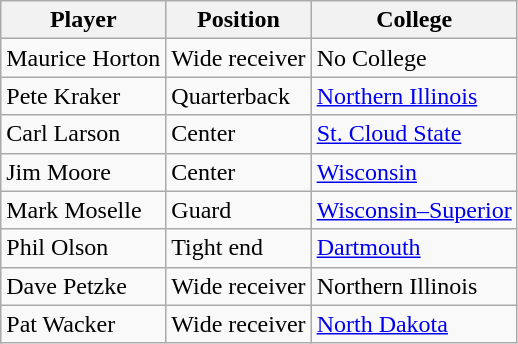<table class="wikitable">
<tr>
<th>Player</th>
<th>Position</th>
<th>College</th>
</tr>
<tr>
<td>Maurice Horton</td>
<td>Wide receiver</td>
<td>No College</td>
</tr>
<tr>
<td>Pete Kraker</td>
<td>Quarterback</td>
<td><a href='#'>Northern Illinois</a></td>
</tr>
<tr>
<td>Carl Larson</td>
<td>Center</td>
<td><a href='#'>St. Cloud State</a></td>
</tr>
<tr>
<td>Jim Moore</td>
<td>Center</td>
<td><a href='#'>Wisconsin</a></td>
</tr>
<tr>
<td>Mark Moselle</td>
<td>Guard</td>
<td><a href='#'>Wisconsin–Superior</a></td>
</tr>
<tr>
<td>Phil Olson</td>
<td>Tight end</td>
<td><a href='#'>Dartmouth</a></td>
</tr>
<tr>
<td>Dave Petzke</td>
<td>Wide receiver</td>
<td>Northern Illinois</td>
</tr>
<tr>
<td>Pat Wacker</td>
<td>Wide receiver</td>
<td><a href='#'>North Dakota</a></td>
</tr>
</table>
